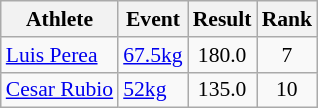<table class=wikitable style="font-size:90%">
<tr>
<th>Athlete</th>
<th>Event</th>
<th>Result</th>
<th>Rank</th>
</tr>
<tr>
<td><a href='#'>Luis Perea</a></td>
<td><a href='#'>67.5kg</a></td>
<td style="text-align:center;">180.0</td>
<td style="text-align:center;">7</td>
</tr>
<tr>
<td><a href='#'>Cesar Rubio</a></td>
<td><a href='#'>52kg</a></td>
<td style="text-align:center;">135.0</td>
<td style="text-align:center;">10</td>
</tr>
</table>
